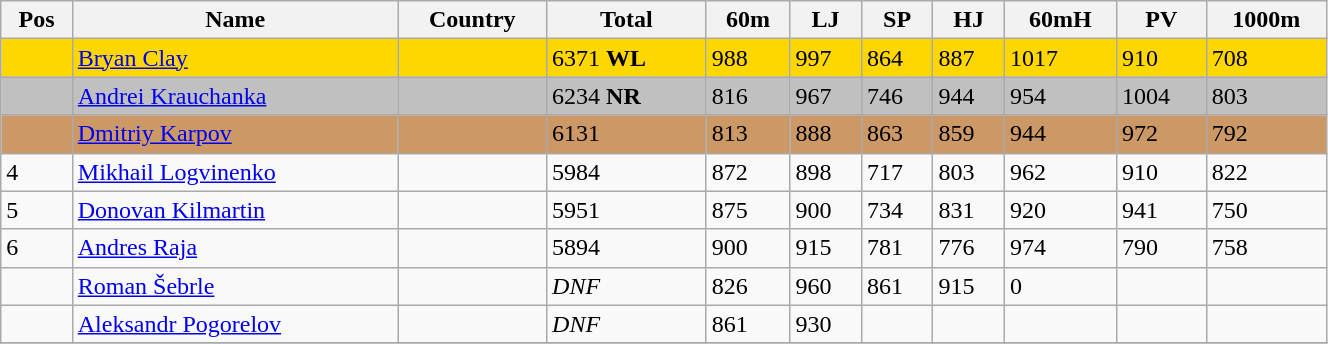<table class="wikitable" width=70%>
<tr>
<th>Pos</th>
<th>Name</th>
<th>Country</th>
<th>Total</th>
<th>60m</th>
<th>LJ</th>
<th>SP</th>
<th>HJ</th>
<th>60mH</th>
<th>PV</th>
<th>1000m</th>
</tr>
<tr bgcolor=gold>
<td></td>
<td><a href='#'>Bryan Clay</a></td>
<td></td>
<td>6371 <strong>WL</strong></td>
<td>988</td>
<td>997</td>
<td>864</td>
<td>887</td>
<td>1017</td>
<td>910</td>
<td>708</td>
</tr>
<tr bgcolor=silver>
<td></td>
<td><a href='#'>Andrei Krauchanka</a></td>
<td></td>
<td>6234 <strong>NR</strong></td>
<td>816</td>
<td>967</td>
<td>746</td>
<td>944</td>
<td>954</td>
<td>1004</td>
<td>803</td>
</tr>
<tr bgcolor=cc9966>
<td></td>
<td><a href='#'>Dmitriy Karpov</a></td>
<td></td>
<td>6131</td>
<td>813</td>
<td>888</td>
<td>863</td>
<td>859</td>
<td>944</td>
<td>972</td>
<td>792</td>
</tr>
<tr>
<td>4</td>
<td><a href='#'>Mikhail Logvinenko</a></td>
<td></td>
<td>5984</td>
<td>872</td>
<td>898</td>
<td>717</td>
<td>803</td>
<td>962</td>
<td>910</td>
<td>822</td>
</tr>
<tr>
<td>5</td>
<td><a href='#'>Donovan Kilmartin</a></td>
<td></td>
<td>5951</td>
<td>875</td>
<td>900</td>
<td>734</td>
<td>831</td>
<td>920</td>
<td>941</td>
<td>750</td>
</tr>
<tr>
<td>6</td>
<td><a href='#'>Andres Raja</a></td>
<td></td>
<td>5894</td>
<td>900</td>
<td>915</td>
<td>781</td>
<td>776</td>
<td>974</td>
<td>790</td>
<td>758</td>
</tr>
<tr>
<td></td>
<td><a href='#'>Roman Šebrle</a></td>
<td></td>
<td><em>DNF</em></td>
<td>826</td>
<td>960</td>
<td>861</td>
<td>915</td>
<td>0</td>
<td></td>
<td></td>
</tr>
<tr>
<td></td>
<td><a href='#'>Aleksandr Pogorelov</a></td>
<td></td>
<td><em>DNF</em></td>
<td>861</td>
<td>930</td>
<td></td>
<td></td>
<td></td>
<td></td>
<td></td>
</tr>
<tr>
</tr>
</table>
